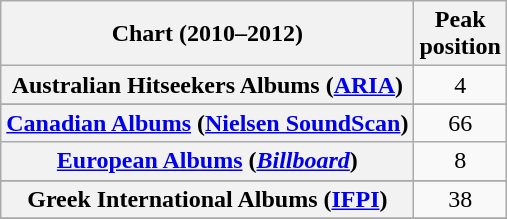<table class="wikitable sortable plainrowheaders" style="text-align:center">
<tr>
<th scope="col">Chart (2010–2012)</th>
<th scope="col">Peak<br>position</th>
</tr>
<tr>
<th scope="row">Australian Hitseekers Albums (<a href='#'>ARIA</a>)</th>
<td>4</td>
</tr>
<tr>
</tr>
<tr>
<th scope="row"><a href='#'>Canadian Albums</a> (<a href='#'>Nielsen SoundScan</a>)</th>
<td>66</td>
</tr>
<tr>
<th scope="row"><a href='#'>European Albums</a> (<em><a href='#'>Billboard</a></em>)</th>
<td>8</td>
</tr>
<tr>
</tr>
<tr>
<th scope="row">Greek International Albums (<a href='#'>IFPI</a>)</th>
<td>38</td>
</tr>
<tr>
</tr>
<tr>
</tr>
<tr>
</tr>
<tr>
</tr>
<tr>
</tr>
<tr>
</tr>
<tr>
</tr>
</table>
